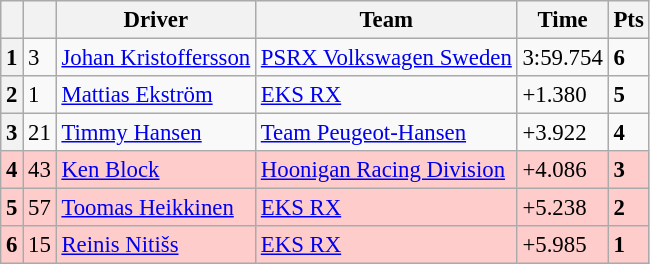<table class=wikitable style="font-size:95%">
<tr>
<th></th>
<th></th>
<th>Driver</th>
<th>Team</th>
<th>Time</th>
<th>Pts</th>
</tr>
<tr>
<th>1</th>
<td>3</td>
<td> <a href='#'>Johan Kristoffersson</a></td>
<td><a href='#'>PSRX Volkswagen Sweden</a></td>
<td>3:59.754</td>
<td><strong>6</strong></td>
</tr>
<tr>
<th>2</th>
<td>1</td>
<td> <a href='#'>Mattias Ekström</a></td>
<td><a href='#'>EKS RX</a></td>
<td>+1.380</td>
<td><strong>5</strong></td>
</tr>
<tr>
<th>3</th>
<td>21</td>
<td> <a href='#'>Timmy Hansen</a></td>
<td><a href='#'>Team Peugeot-Hansen</a></td>
<td>+3.922</td>
<td><strong>4</strong></td>
</tr>
<tr>
<th style="background:#ffcccc;">4</th>
<td style="background:#ffcccc;">43</td>
<td style="background:#ffcccc;"> <a href='#'>Ken Block</a></td>
<td style="background:#ffcccc;"><a href='#'>Hoonigan Racing Division</a></td>
<td style="background:#ffcccc;">+4.086</td>
<td style="background:#ffcccc;"><strong>3</strong></td>
</tr>
<tr>
<th style="background:#ffcccc;">5</th>
<td style="background:#ffcccc;">57</td>
<td style="background:#ffcccc;"> <a href='#'>Toomas Heikkinen</a></td>
<td style="background:#ffcccc;"><a href='#'>EKS RX</a></td>
<td style="background:#ffcccc;">+5.238</td>
<td style="background:#ffcccc;"><strong>2</strong></td>
</tr>
<tr>
<th style="background:#ffcccc;">6</th>
<td style="background:#ffcccc;">15</td>
<td style="background:#ffcccc;"> <a href='#'>Reinis Nitišs</a></td>
<td style="background:#ffcccc;"><a href='#'>EKS RX</a></td>
<td style="background:#ffcccc;">+5.985</td>
<td style="background:#ffcccc;"><strong>1</strong></td>
</tr>
</table>
